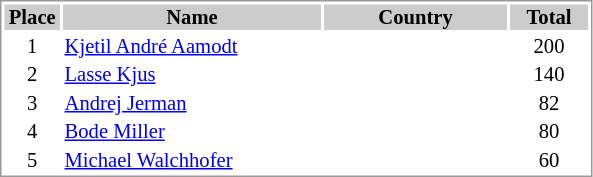<table border="0" style="border: 1px solid #999; background-color:#FFFFFF; text-align:left; font-size:86%; line-height:15px;">
<tr align="center" bgcolor="#CCCCCC">
<th width=35>Place</th>
<th width=170>Name</th>
<th width=120>Country</th>
<th width=50>Total</th>
</tr>
<tr>
<td align=center>1</td>
<td><a href='#'>Kjetil André Aamodt</a></td>
<td></td>
<td align=center>200</td>
</tr>
<tr>
<td align=center>2</td>
<td><a href='#'>Lasse Kjus</a></td>
<td></td>
<td align=center>140</td>
</tr>
<tr>
<td align=center>3</td>
<td><a href='#'>Andrej Jerman</a></td>
<td></td>
<td align=center>82</td>
</tr>
<tr>
<td align=center>4</td>
<td><a href='#'>Bode Miller</a></td>
<td></td>
<td align=center>80</td>
</tr>
<tr>
<td align=center>5</td>
<td><a href='#'>Michael Walchhofer</a></td>
<td></td>
<td align=center>60</td>
</tr>
</table>
